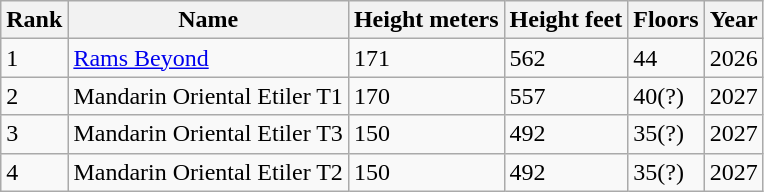<table class="wikitable sortable">
<tr>
<th>Rank</th>
<th>Name</th>
<th>Height meters</th>
<th>Height feet</th>
<th>Floors</th>
<th>Year</th>
</tr>
<tr>
<td>1</td>
<td><a href='#'>Rams Beyond</a></td>
<td>171</td>
<td>562</td>
<td>44</td>
<td>2026</td>
</tr>
<tr>
<td>2</td>
<td>Mandarin Oriental Etiler T1</td>
<td>170</td>
<td>557</td>
<td>40(?)</td>
<td>2027</td>
</tr>
<tr>
<td>3</td>
<td>Mandarin Oriental Etiler T3</td>
<td>150</td>
<td>492</td>
<td>35(?)</td>
<td>2027</td>
</tr>
<tr>
<td>4</td>
<td>Mandarin Oriental Etiler T2</td>
<td>150</td>
<td>492</td>
<td>35(?)</td>
<td>2027</td>
</tr>
</table>
